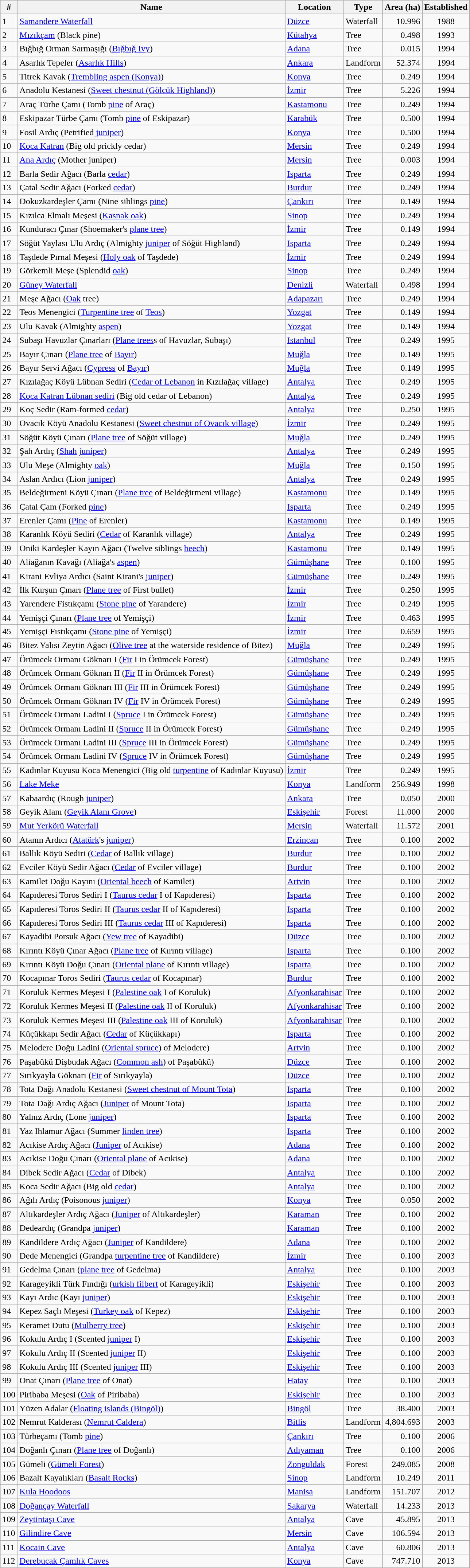<table class="wikitable sortable">
<tr>
<th>#</th>
<th>Name</th>
<th>Location</th>
<th>Type</th>
<th>Area (ha)</th>
<th>Established</th>
</tr>
<tr>
<td>1</td>
<td><a href='#'>Samandere Waterfall</a></td>
<td><a href='#'>Düzce</a></td>
<td>Waterfall</td>
<td align=right>10.996</td>
<td align=center>1988</td>
</tr>
<tr>
<td>2</td>
<td><a href='#'>Mızıkçam</a> (Black pine)</td>
<td><a href='#'>Kütahya</a></td>
<td>Tree</td>
<td align=right>0.498</td>
<td align=center>1993</td>
</tr>
<tr>
<td>3</td>
<td>Bığbığ Orman Sarmaşığı (<a href='#'>Bığbığ Ivy</a>)</td>
<td><a href='#'>Adana</a></td>
<td>Tree</td>
<td align=right>0.015</td>
<td align=center>1994</td>
</tr>
<tr>
<td>4</td>
<td>Asarlık Tepeler (<a href='#'>Asarlık Hills</a>)</td>
<td><a href='#'>Ankara</a></td>
<td>Landform</td>
<td align=right>52.374</td>
<td align=center>1994</td>
</tr>
<tr>
<td>5</td>
<td>Titrek Kavak (<a href='#'>Trembling aspen (Konya)</a>)</td>
<td><a href='#'>Konya</a></td>
<td>Tree</td>
<td align=right>0.249</td>
<td align=center>1994</td>
</tr>
<tr>
<td>6</td>
<td>Anadolu Kestanesi (<a href='#'>Sweet chestnut (Gölcük Highland)</a>)</td>
<td><a href='#'>İzmir</a></td>
<td>Tree</td>
<td align=right>5.226</td>
<td align=center>1994</td>
</tr>
<tr>
<td>7</td>
<td>Araç Türbe Çamı (Tomb <a href='#'>pine</a> of Araç)</td>
<td><a href='#'>Kastamonu</a></td>
<td>Tree</td>
<td align=right>0.249</td>
<td align=center>1994</td>
</tr>
<tr>
<td>8</td>
<td>Eskipazar Türbe Çamı (Tomb <a href='#'>pine</a> of Eskipazar)</td>
<td><a href='#'>Karabük</a></td>
<td>Tree</td>
<td align=right>0.500</td>
<td align=center>1994</td>
</tr>
<tr>
<td>9</td>
<td>Fosil Ardıç (Petrified <a href='#'>juniper</a>)</td>
<td><a href='#'>Konya</a></td>
<td>Tree</td>
<td align=right>0.500</td>
<td align=center>1994</td>
</tr>
<tr>
<td>10</td>
<td><a href='#'>Koca Katran</a> (Big old prickly cedar)</td>
<td><a href='#'>Mersin</a></td>
<td>Tree</td>
<td align=right>0.249</td>
<td align=center>1994</td>
</tr>
<tr>
<td>11</td>
<td><a href='#'>Ana Ardıç</a> (Mother juniper)</td>
<td><a href='#'>Mersin</a></td>
<td>Tree</td>
<td align=right>0.003</td>
<td align=center>1994</td>
</tr>
<tr>
<td>12</td>
<td>Barla Sedir Ağacı (Barla <a href='#'>cedar</a>)</td>
<td><a href='#'>Isparta</a></td>
<td>Tree</td>
<td align=right>0.249</td>
<td align=center>1994</td>
</tr>
<tr>
<td>13</td>
<td>Çatal Sedir Ağacı (Forked <a href='#'>cedar</a>)</td>
<td><a href='#'>Burdur</a></td>
<td>Tree</td>
<td align=right>0.249</td>
<td align=center>1994</td>
</tr>
<tr>
<td>14</td>
<td>Dokuzkardeşler Çamı (Nine siblings <a href='#'>pine</a>)</td>
<td><a href='#'>Çankırı</a></td>
<td>Tree</td>
<td align=right>0.149</td>
<td align=center>1994</td>
</tr>
<tr>
<td>15</td>
<td>Kızılca Elmalı Meşesi (<a href='#'>Kasnak oak</a>)</td>
<td><a href='#'>Sinop</a></td>
<td>Tree</td>
<td align=right>0.249</td>
<td align=center>1994</td>
</tr>
<tr>
<td>16</td>
<td>Kunduracı Çınar (Shoemaker's <a href='#'>plane tree</a>)</td>
<td><a href='#'>İzmir</a></td>
<td>Tree</td>
<td align=right>0.149</td>
<td align=center>1994</td>
</tr>
<tr>
<td>17</td>
<td>Söğüt Yaylası Ulu Ardıç (Almighty <a href='#'>juniper</a> of Söğüt Highland)</td>
<td><a href='#'>Isparta</a></td>
<td>Tree</td>
<td align=right>0.249</td>
<td align=center>1994</td>
</tr>
<tr>
<td>18</td>
<td>Taşdede Pırnal Meşesi (<a href='#'>Holy oak</a> of Taşdede)</td>
<td><a href='#'>İzmir</a></td>
<td>Tree</td>
<td align=right>0.249</td>
<td align=center>1994</td>
</tr>
<tr>
<td>19</td>
<td>Görkemli Meşe (Splendid <a href='#'>oak</a>)</td>
<td><a href='#'>Sinop</a></td>
<td>Tree</td>
<td align=right>0.249</td>
<td align=center>1994</td>
</tr>
<tr>
<td>20</td>
<td><a href='#'>Güney Waterfall</a></td>
<td><a href='#'>Denizli</a></td>
<td>Waterfall</td>
<td align=right>0.498</td>
<td align=center>1994</td>
</tr>
<tr>
<td>21</td>
<td>Meşe Ağacı (<a href='#'>Oak</a> tree)</td>
<td><a href='#'>Adapazarı</a></td>
<td>Tree</td>
<td align=right>0.249</td>
<td align=center>1994</td>
</tr>
<tr>
<td>22</td>
<td>Teos Menengici (<a href='#'>Turpentine tree</a> of <a href='#'>Teos</a>)</td>
<td><a href='#'>Yozgat</a></td>
<td>Tree</td>
<td align=right>0.149</td>
<td align=center>1994</td>
</tr>
<tr>
<td>23</td>
<td>Ulu Kavak (Almighty <a href='#'>aspen</a>)</td>
<td><a href='#'>Yozgat</a></td>
<td>Tree</td>
<td align=right>0.149</td>
<td align=center>1994</td>
</tr>
<tr>
<td>24</td>
<td>Subaşı Havuzlar Çınarları (<a href='#'>Plane trees</a>s of Havuzlar, Subaşı)</td>
<td><a href='#'>Istanbul</a></td>
<td>Tree</td>
<td align=right>0.249</td>
<td align=center>1995</td>
</tr>
<tr>
<td>25</td>
<td>Bayır Çınarı (<a href='#'>Plane tree</a> of <a href='#'>Bayır</a>)</td>
<td><a href='#'>Muğla</a></td>
<td>Tree</td>
<td align=right>0.149</td>
<td align=center>1995</td>
</tr>
<tr>
<td>26</td>
<td>Bayır Servi Ağacı (<a href='#'>Cypress</a> of <a href='#'>Bayır</a>)</td>
<td><a href='#'>Muğla</a></td>
<td>Tree</td>
<td align=right>0.149</td>
<td align=center>1995</td>
</tr>
<tr>
<td>27</td>
<td>Kızılağaç Köyü Lübnan Sediri (<a href='#'>Cedar of Lebanon</a> in Kızılağaç village)</td>
<td><a href='#'>Antalya</a></td>
<td>Tree</td>
<td align=right>0.249</td>
<td align=center>1995</td>
</tr>
<tr>
<td>28</td>
<td><a href='#'>Koca Katran Lübnan sediri</a> (Big old cedar of Lebanon)</td>
<td><a href='#'>Antalya</a></td>
<td>Tree</td>
<td align=right>0.249</td>
<td align=center>1995</td>
</tr>
<tr>
<td>29</td>
<td>Koç Sedir (Ram-formed <a href='#'>cedar</a>)</td>
<td><a href='#'>Antalya</a></td>
<td>Tree</td>
<td align=right>0.250</td>
<td align=center>1995</td>
</tr>
<tr>
<td>30</td>
<td>Ovacık Köyü Anadolu Kestanesi (<a href='#'>Sweet chestnut of Ovacık village</a>)</td>
<td><a href='#'>İzmir</a></td>
<td>Tree</td>
<td align=right>0.249</td>
<td align=center>1995</td>
</tr>
<tr>
<td>31</td>
<td>Söğüt Köyü Çınarı (<a href='#'>Plane tree</a> of Söğüt village)</td>
<td><a href='#'>Muğla</a></td>
<td>Tree</td>
<td align=right>0.249</td>
<td align=center>1995</td>
</tr>
<tr>
<td>32</td>
<td>Şah Ardıç (<a href='#'>Shah</a> <a href='#'>juniper</a>)</td>
<td><a href='#'>Antalya</a></td>
<td>Tree</td>
<td align=right>0.249</td>
<td align=center>1995</td>
</tr>
<tr>
<td>33</td>
<td>Ulu Meşe (Almighty <a href='#'>oak</a>)</td>
<td><a href='#'>Muğla</a></td>
<td>Tree</td>
<td align=right>0.150</td>
<td align=center>1995</td>
</tr>
<tr>
<td>34</td>
<td>Aslan Ardıcı (Lion <a href='#'>juniper</a>)</td>
<td><a href='#'>Antalya</a></td>
<td>Tree</td>
<td align=right>0.249</td>
<td align=center>1995</td>
</tr>
<tr>
<td>35</td>
<td>Beldeğirmeni Köyü Çınarı (<a href='#'>Plane tree</a> of Beldeğirmeni village)</td>
<td><a href='#'>Kastamonu</a></td>
<td>Tree</td>
<td align=right>0.149</td>
<td align=center>1995</td>
</tr>
<tr>
<td>36</td>
<td>Çatal Çam (Forked <a href='#'>pine</a>)</td>
<td><a href='#'>Isparta</a></td>
<td>Tree</td>
<td align=right>0.249</td>
<td align=center>1995</td>
</tr>
<tr>
<td>37</td>
<td>Erenler Çamı (<a href='#'>Pine</a> of Erenler)</td>
<td><a href='#'>Kastamonu</a></td>
<td>Tree</td>
<td align=right>0.149</td>
<td align=center>1995</td>
</tr>
<tr>
<td>38</td>
<td>Karanlık Köyü Sediri (<a href='#'>Cedar</a> of Karanlık village)</td>
<td><a href='#'>Antalya</a></td>
<td>Tree</td>
<td align=right>0.249</td>
<td align=center>1995</td>
</tr>
<tr>
<td>39</td>
<td>Oniki Kardeşler Kayın Ağacı (Twelve siblings <a href='#'>beech</a>)</td>
<td><a href='#'>Kastamonu</a></td>
<td>Tree</td>
<td align=right>0.149</td>
<td align=center>1995</td>
</tr>
<tr>
<td>40</td>
<td>Aliağanın Kavağı (Aliağa's <a href='#'>aspen</a>)</td>
<td><a href='#'>Gümüşhane</a></td>
<td>Tree</td>
<td align=right>0.100</td>
<td align=center>1995</td>
</tr>
<tr>
<td>41</td>
<td>Kirani Evliya Ardıcı (Saint Kirani's <a href='#'>juniper</a>)</td>
<td><a href='#'>Gümüşhane</a></td>
<td>Tree</td>
<td align=right>0.249</td>
<td align=center>1995</td>
</tr>
<tr>
<td>42</td>
<td>İlk Kurşun Çınarı (<a href='#'>Plane tree</a> of First bullet)</td>
<td><a href='#'>İzmir</a></td>
<td>Tree</td>
<td align=right>0.250</td>
<td align=center>1995</td>
</tr>
<tr>
<td>43</td>
<td>Yarendere Fistıkçamı (<a href='#'>Stone pine</a> of Yarandere)</td>
<td><a href='#'>İzmir</a></td>
<td>Tree</td>
<td align=right>0.249</td>
<td align=center>1995</td>
</tr>
<tr>
<td>44</td>
<td>Yemişçi Çınarı (<a href='#'>Plane tree</a> of Yemişçi)</td>
<td><a href='#'>İzmir</a></td>
<td>Tree</td>
<td align=right>0.463</td>
<td align=center>1995</td>
</tr>
<tr>
<td>45</td>
<td>Yemişçi Fıstıkçamı (<a href='#'>Stone pine</a> of Yemişçi)</td>
<td><a href='#'>İzmir</a></td>
<td>Tree</td>
<td align=right>0.659</td>
<td align=center>1995</td>
</tr>
<tr>
<td>46</td>
<td>Bitez Yalısı Zeytin Ağacı (<a href='#'>Olive tree</a> at the waterside residence of Bitez)</td>
<td><a href='#'>Muğla</a></td>
<td>Tree</td>
<td align=right>0.249</td>
<td align=center>1995</td>
</tr>
<tr>
<td>47</td>
<td>Örümcek Ormanı Göknarı I (<a href='#'>Fir</a> I in Örümcek Forest)</td>
<td><a href='#'>Gümüşhane</a></td>
<td>Tree</td>
<td align=right>0.249</td>
<td align=center>1995</td>
</tr>
<tr>
<td>48</td>
<td>Örümcek Ormanı Göknarı II (<a href='#'>Fir</a> II in Örümcek Forest)</td>
<td><a href='#'>Gümüşhane</a></td>
<td>Tree</td>
<td align=right>0.249</td>
<td align=center>1995</td>
</tr>
<tr>
<td>49</td>
<td>Örümcek Ormanı Göknarı III (<a href='#'>Fir</a> III in Örümcek Forest)</td>
<td><a href='#'>Gümüşhane</a></td>
<td>Tree</td>
<td align=right>0.249</td>
<td align=center>1995</td>
</tr>
<tr>
<td>50</td>
<td>Örümcek Ormanı Göknarı IV (<a href='#'>Fir</a> IV in Örümcek Forest)</td>
<td><a href='#'>Gümüşhane</a></td>
<td>Tree</td>
<td align=right>0.249</td>
<td align=center>1995</td>
</tr>
<tr>
<td>51</td>
<td>Örümcek Ormanı Ladini I (<a href='#'>Spruce</a> I in Örümcek Forest)</td>
<td><a href='#'>Gümüşhane</a></td>
<td>Tree</td>
<td align=right>0.249</td>
<td align=center>1995</td>
</tr>
<tr>
<td>52</td>
<td>Örümcek Ormanı Ladini II (<a href='#'>Spruce</a> II in Örümcek Forest)</td>
<td><a href='#'>Gümüşhane</a></td>
<td>Tree</td>
<td align=right>0.249</td>
<td align=center>1995</td>
</tr>
<tr>
<td>53</td>
<td>Örümcek Ormanı Ladini III (<a href='#'>Spruce</a> III in Örümcek Forest)</td>
<td><a href='#'>Gümüşhane</a></td>
<td>Tree</td>
<td align=right>0.249</td>
<td align=center>1995</td>
</tr>
<tr>
<td>54</td>
<td>Örümcek Ormanı Ladini IV (<a href='#'>Spruce</a> IV in Örümcek Forest)</td>
<td><a href='#'>Gümüşhane</a></td>
<td>Tree</td>
<td align=right>0.249</td>
<td align=center>1995</td>
</tr>
<tr>
<td>55</td>
<td>Kadınlar Kuyusu Koca Menengici (Big old <a href='#'>turpentine</a> of Kadınlar Kuyusu)</td>
<td><a href='#'>İzmir</a></td>
<td>Tree</td>
<td align=right>0.249</td>
<td align=center>1995</td>
</tr>
<tr>
<td>56</td>
<td><a href='#'>Lake Meke</a></td>
<td><a href='#'>Konya</a></td>
<td>Landform</td>
<td align=right>256.949</td>
<td align=center>1998</td>
</tr>
<tr>
<td>57</td>
<td>Kabaardıç (Rough <a href='#'>juniper</a>)</td>
<td><a href='#'>Ankara</a></td>
<td>Tree</td>
<td align=right>0.050</td>
<td align=center>2000</td>
</tr>
<tr>
<td>58</td>
<td>Geyik Alanı (<a href='#'>Geyik Alanı Grove</a>)</td>
<td><a href='#'>Eskişehir</a></td>
<td>Forest</td>
<td align=right>11.000</td>
<td align=center>2000</td>
</tr>
<tr>
<td>59</td>
<td><a href='#'>Mut Yerkörü Waterfall</a></td>
<td><a href='#'>Mersin</a></td>
<td>Waterfall</td>
<td align=right>11.572</td>
<td align=center>2001</td>
</tr>
<tr>
<td>60</td>
<td>Atanın Ardıcı (<a href='#'>Atatürk</a>'s <a href='#'>juniper</a>)</td>
<td><a href='#'>Erzincan</a></td>
<td>Tree</td>
<td align=right>0.100</td>
<td align=center>2002</td>
</tr>
<tr>
<td>61</td>
<td>Ballık Köyü Sediri (<a href='#'>Cedar</a> of Ballık village)</td>
<td><a href='#'>Burdur</a></td>
<td>Tree</td>
<td align=right>0.100</td>
<td align=center>2002</td>
</tr>
<tr>
<td>62</td>
<td>Evciler Köyü Sedir Ağacı (<a href='#'>Cedar</a> of Evciler village)</td>
<td><a href='#'>Burdur</a></td>
<td>Tree</td>
<td align=right>0.100</td>
<td align=center>2002</td>
</tr>
<tr>
<td>63</td>
<td>Kamilet Doğu Kayını (<a href='#'>Oriental beech</a> of Kamilet)</td>
<td><a href='#'>Artvin</a></td>
<td>Tree</td>
<td align=right>0.100</td>
<td align=center>2002</td>
</tr>
<tr>
<td>64</td>
<td>Kapıderesi Toros Sediri I (<a href='#'>Taurus cedar</a> I of Kapıderesi)</td>
<td><a href='#'>Isparta</a></td>
<td>Tree</td>
<td align=right>0.100</td>
<td align=center>2002</td>
</tr>
<tr>
<td>65</td>
<td>Kapıderesi Toros Sediri II (<a href='#'>Taurus cedar</a> II of Kapıderesi)</td>
<td><a href='#'>Isparta</a></td>
<td>Tree</td>
<td align=right>0.100</td>
<td align=center>2002</td>
</tr>
<tr>
<td>66</td>
<td>Kapıderesi Toros Sediri III (<a href='#'>Taurus cedar</a> III of Kapıderesi)</td>
<td><a href='#'>Isparta</a></td>
<td>Tree</td>
<td align=right>0.100</td>
<td align=center>2002</td>
</tr>
<tr>
<td>67</td>
<td>Kayadibi Porsuk Ağacı (<a href='#'>Yew tree</a> of Kayadibi)</td>
<td><a href='#'>Düzce</a></td>
<td>Tree</td>
<td align=right>0.100</td>
<td align=center>2002</td>
</tr>
<tr>
<td>68</td>
<td>Kırıntı Köyü Çınar Ağacı (<a href='#'>Plane tree</a> of Kırıntı village)</td>
<td><a href='#'>Isparta</a></td>
<td>Tree</td>
<td align=right>0.100</td>
<td align=center>2002</td>
</tr>
<tr>
<td>69</td>
<td>Kırıntı Köyü Doğu Çınarı (<a href='#'>Oriental plane</a> of Kırıntı village)</td>
<td><a href='#'>Isparta</a></td>
<td>Tree</td>
<td align=right>0.100</td>
<td align=center>2002</td>
</tr>
<tr>
<td>70</td>
<td>Kocapınar Toros Sediri (<a href='#'>Taurus cedar</a> of Kocapınar)</td>
<td><a href='#'>Burdur</a></td>
<td>Tree</td>
<td align=right>0.100</td>
<td align=center>2002</td>
</tr>
<tr>
<td>71</td>
<td>Koruluk Kermes Meşesi I (<a href='#'>Palestine oak</a> I of Koruluk)</td>
<td><a href='#'>Afyonkarahisar</a></td>
<td>Tree</td>
<td align=right>0.100</td>
<td align=center>2002</td>
</tr>
<tr>
<td>72</td>
<td>Koruluk Kermes Meşesi II (<a href='#'>Palestine oak</a> II of Koruluk)</td>
<td><a href='#'>Afyonkarahisar</a></td>
<td>Tree</td>
<td align=right>0.100</td>
<td align=center>2002</td>
</tr>
<tr>
<td>73</td>
<td>Koruluk Kermes Meşesi III (<a href='#'>Palestine oak</a> III of Koruluk)</td>
<td><a href='#'>Afyonkarahisar</a></td>
<td>Tree</td>
<td align=right>0.100</td>
<td align=center>2002</td>
</tr>
<tr>
<td>74</td>
<td>Küçükkapı Sedir Ağacı (<a href='#'>Cedar</a> of Küçükkapı)</td>
<td><a href='#'>Isparta</a></td>
<td>Tree</td>
<td align=right>0.100</td>
<td align=center>2002</td>
</tr>
<tr>
<td>75</td>
<td>Melodere Doğu Ladini (<a href='#'>Oriental spruce</a>) of Melodere)</td>
<td><a href='#'>Artvin</a></td>
<td>Tree</td>
<td align=right>0.100</td>
<td align=center>2002</td>
</tr>
<tr>
<td>76</td>
<td>Paşabükü Dişbudak Ağacı (<a href='#'>Common ash</a>) of Paşabükü)</td>
<td><a href='#'>Düzce</a></td>
<td>Tree</td>
<td align=right>0.100</td>
<td align=center>2002</td>
</tr>
<tr>
<td>77</td>
<td>Sırıkyayla Göknarı (<a href='#'>Fir</a> of Sırıkyayla)</td>
<td><a href='#'>Düzce</a></td>
<td>Tree</td>
<td align=right>0.100</td>
<td align=center>2002</td>
</tr>
<tr>
<td>78</td>
<td>Tota Dağı Anadolu Kestanesi (<a href='#'>Sweet chestnut of Mount Tota</a>)</td>
<td><a href='#'>Isparta</a></td>
<td>Tree</td>
<td align=right>0.100</td>
<td align=center>2002</td>
</tr>
<tr>
<td>79</td>
<td>Tota Dağı Ardıç Ağacı (<a href='#'>Juniper</a> of Mount Tota)</td>
<td><a href='#'>Isparta</a></td>
<td>Tree</td>
<td align=right>0.100</td>
<td align=center>2002</td>
</tr>
<tr>
<td>80</td>
<td>Yalnız Ardıç (Lone <a href='#'>juniper</a>)</td>
<td><a href='#'>Isparta</a></td>
<td>Tree</td>
<td align=right>0.100</td>
<td align=center>2002</td>
</tr>
<tr>
<td>81</td>
<td>Yaz Ihlamur Ağacı (Summer <a href='#'>linden tree</a>)</td>
<td><a href='#'>Isparta</a></td>
<td>Tree</td>
<td align=right>0.100</td>
<td align=center>2002</td>
</tr>
<tr>
<td>82</td>
<td>Acıkise Ardıç Ağacı (<a href='#'>Juniper</a> of Acıkise)</td>
<td><a href='#'>Adana</a></td>
<td>Tree</td>
<td align=right>0.100</td>
<td align=center>2002</td>
</tr>
<tr>
<td>83</td>
<td>Acıkise Doğu Çınarı (<a href='#'>Oriental plane</a> of Acıkise)</td>
<td><a href='#'>Adana</a></td>
<td>Tree</td>
<td align=right>0.100</td>
<td align=center>2002</td>
</tr>
<tr>
<td>84</td>
<td>Dibek Sedir Ağacı (<a href='#'>Cedar</a> of Dibek)</td>
<td><a href='#'>Antalya</a></td>
<td>Tree</td>
<td align=right>0.100</td>
<td align=center>2002</td>
</tr>
<tr>
<td>85</td>
<td>Koca Sedir Ağacı (Big old <a href='#'>cedar</a>)</td>
<td><a href='#'>Antalya</a></td>
<td>Tree</td>
<td align=right>0.100</td>
<td align=center>2002</td>
</tr>
<tr>
<td>86</td>
<td>Ağılı Ardıç (Poisonous <a href='#'>juniper</a>)</td>
<td><a href='#'>Konya</a></td>
<td>Tree</td>
<td align=right>0.050</td>
<td align=center>2002</td>
</tr>
<tr>
<td>87</td>
<td>Altıkardeşler Ardıç Ağacı (<a href='#'>Juniper</a> of Altıkardeşler)</td>
<td><a href='#'>Karaman</a></td>
<td>Tree</td>
<td align=right>0.100</td>
<td align=center>2002</td>
</tr>
<tr>
<td>88</td>
<td>Dedeardıç (Grandpa <a href='#'>juniper</a>)</td>
<td><a href='#'>Karaman</a></td>
<td>Tree</td>
<td align=right>0.100</td>
<td align=center>2002</td>
</tr>
<tr>
<td>89</td>
<td>Kandildere Ardıç Ağacı (<a href='#'>Juniper</a> of Kandildere)</td>
<td><a href='#'>Adana</a></td>
<td>Tree</td>
<td align=right>0.100</td>
<td align=center>2002</td>
</tr>
<tr>
<td>90</td>
<td>Dede Menengici (Grandpa <a href='#'>turpentine tree</a> of Kandildere)</td>
<td><a href='#'>İzmir</a></td>
<td>Tree</td>
<td align=right>0.100</td>
<td align=center>2003</td>
</tr>
<tr>
<td>91</td>
<td>Gedelma Çınarı (<a href='#'>plane tree</a> of Gedelma)</td>
<td><a href='#'>Antalya</a></td>
<td>Tree</td>
<td align=right>0.100</td>
<td align=center>2003</td>
</tr>
<tr>
<td>92</td>
<td>Karageyikli Türk Fındığı (<a href='#'>urkish filbert</a> of Karageyikli)</td>
<td><a href='#'>Eskişehir</a></td>
<td>Tree</td>
<td align=right>0.100</td>
<td align=center>2003</td>
</tr>
<tr>
<td>93</td>
<td>Kayı Ardıc (Kayı <a href='#'>juniper</a>)</td>
<td><a href='#'>Eskişehir</a></td>
<td>Tree</td>
<td align=right>0.100</td>
<td align=center>2003</td>
</tr>
<tr>
<td>94</td>
<td>Kepez Saçlı Meşesi (<a href='#'>Turkey oak</a> of Kepez)</td>
<td><a href='#'>Eskişehir</a></td>
<td>Tree</td>
<td align=right>0.100</td>
<td align=center>2003</td>
</tr>
<tr>
<td>95</td>
<td>Keramet Dutu (<a href='#'>Mulberry tree</a>)</td>
<td><a href='#'>Eskişehir</a></td>
<td>Tree</td>
<td align=right>0.100</td>
<td align=center>2003</td>
</tr>
<tr>
<td>96</td>
<td>Kokulu Ardıç I (Scented <a href='#'>juniper</a> I)</td>
<td><a href='#'>Eskişehir</a></td>
<td>Tree</td>
<td align=right>0.100</td>
<td align=center>2003</td>
</tr>
<tr>
<td>97</td>
<td>Kokulu Ardıç II (Scented <a href='#'>juniper</a> II)</td>
<td><a href='#'>Eskişehir</a></td>
<td>Tree</td>
<td align=right>0.100</td>
<td align=center>2003</td>
</tr>
<tr>
<td>98</td>
<td>Kokulu Ardıç III (Scented <a href='#'>juniper</a> III)</td>
<td><a href='#'>Eskişehir</a></td>
<td>Tree</td>
<td align=right>0.100</td>
<td align=center>2003</td>
</tr>
<tr>
<td>99</td>
<td>Onat Çınarı (<a href='#'>Plane tree</a> of Onat)</td>
<td><a href='#'>Hatay</a></td>
<td>Tree</td>
<td align=right>0.100</td>
<td align=center>2003</td>
</tr>
<tr>
<td>100</td>
<td>Piribaba Meşesi (<a href='#'>Oak</a> of Piribaba)</td>
<td><a href='#'>Eskişehir</a></td>
<td>Tree</td>
<td align=right>0.100</td>
<td align=center>2003</td>
</tr>
<tr>
<td>101</td>
<td>Yüzen Adalar (<a href='#'>Floating islands (Bingöl)</a>)</td>
<td><a href='#'>Bingöl</a></td>
<td>Tree</td>
<td align=right>38.400</td>
<td align=center>2003</td>
</tr>
<tr>
<td>102</td>
<td>Nemrut Kalderası (<a href='#'>Nemrut Caldera</a>)</td>
<td><a href='#'>Bitlis</a></td>
<td>Landform</td>
<td align=right>4,804.693</td>
<td align=center>2003</td>
</tr>
<tr>
<td>103</td>
<td>Türbeçamı (Tomb <a href='#'>pine</a>)</td>
<td><a href='#'>Çankırı</a></td>
<td>Tree</td>
<td align=right>0.100</td>
<td align=center>2006</td>
</tr>
<tr>
<td>104</td>
<td>Doğanlı Çınarı (<a href='#'>Plane tree</a> of Doğanlı)</td>
<td><a href='#'>Adıyaman</a></td>
<td>Tree</td>
<td align=right>0.100</td>
<td align=center>2006</td>
</tr>
<tr>
<td>105</td>
<td>Gümeli (<a href='#'>Gümeli Forest</a>)</td>
<td><a href='#'>Zonguldak</a></td>
<td>Forest</td>
<td align=right>249.085</td>
<td align=center>2008</td>
</tr>
<tr>
<td>106</td>
<td>Bazalt Kayalıkları (<a href='#'>Basalt Rocks</a>)</td>
<td><a href='#'>Sinop</a></td>
<td>Landform</td>
<td align=right>10.249</td>
<td align=center>2011</td>
</tr>
<tr>
<td>107</td>
<td><a href='#'>Kula Hoodoos</a></td>
<td><a href='#'>Manisa</a></td>
<td>Landform</td>
<td align=right>151.707</td>
<td align=center>2012</td>
</tr>
<tr>
<td>108</td>
<td><a href='#'>Doğançay Waterfall</a></td>
<td><a href='#'>Sakarya</a></td>
<td>Waterfall</td>
<td align=right>14.233</td>
<td align=center>2013</td>
</tr>
<tr>
<td>109</td>
<td><a href='#'>Zeytintaşı Cave</a></td>
<td><a href='#'>Antalya</a></td>
<td>Cave</td>
<td align=right>45.895</td>
<td align=center>2013</td>
</tr>
<tr>
<td>110</td>
<td><a href='#'>Gilindire Cave</a></td>
<td><a href='#'>Mersin</a></td>
<td>Cave</td>
<td align=right>106.594</td>
<td align=center>2013</td>
</tr>
<tr>
<td>111</td>
<td><a href='#'>Kocain Cave</a></td>
<td><a href='#'>Antalya</a></td>
<td>Cave</td>
<td align=right>60.806</td>
<td align=center>2013</td>
</tr>
<tr>
<td>112</td>
<td><a href='#'>Derebucak Çamlık Caves</a></td>
<td><a href='#'>Konya</a></td>
<td>Cave</td>
<td align=right>747.710</td>
<td align=center>2013</td>
</tr>
</table>
